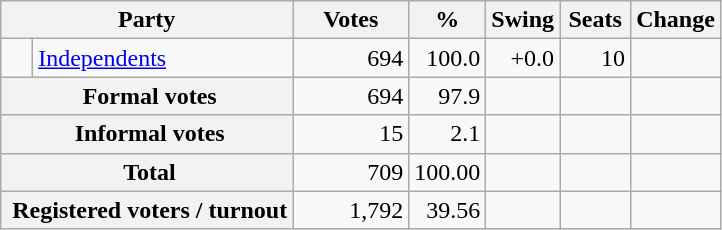<table class="wikitable" style="text-align:right; margin-bottom:0">
<tr>
<th style="width:10px" colspan=3>Party</th>
<th style="width:70px;">Votes</th>
<th style="width:40px;">%</th>
<th style="width:40px;">Swing</th>
<th style="width:40px;">Seats</th>
<th style="width:40px;">Change</th>
</tr>
<tr>
<td> </td>
<td style="text-align:left;" colspan="2"><a href='#'>Independents</a></td>
<td>694</td>
<td>100.0</td>
<td>+0.0</td>
<td>10</td>
<td></td>
</tr>
<tr>
<th colspan="3" rowspan="1"> Formal votes</th>
<td>694</td>
<td>97.9</td>
<td></td>
<td></td>
<td></td>
</tr>
<tr>
<th colspan="3" rowspan="1"> Informal votes</th>
<td>15</td>
<td>2.1</td>
<td></td>
<td></td>
<td></td>
</tr>
<tr>
<th colspan="3" rowspan="1"> <strong>Total </strong></th>
<td>709</td>
<td>100.00</td>
<td></td>
<td></td>
<td></td>
</tr>
<tr>
<th colspan="3" rowspan="1"> Registered voters / turnout</th>
<td>1,792</td>
<td>39.56</td>
<td></td>
<td></td>
<td></td>
</tr>
</table>
